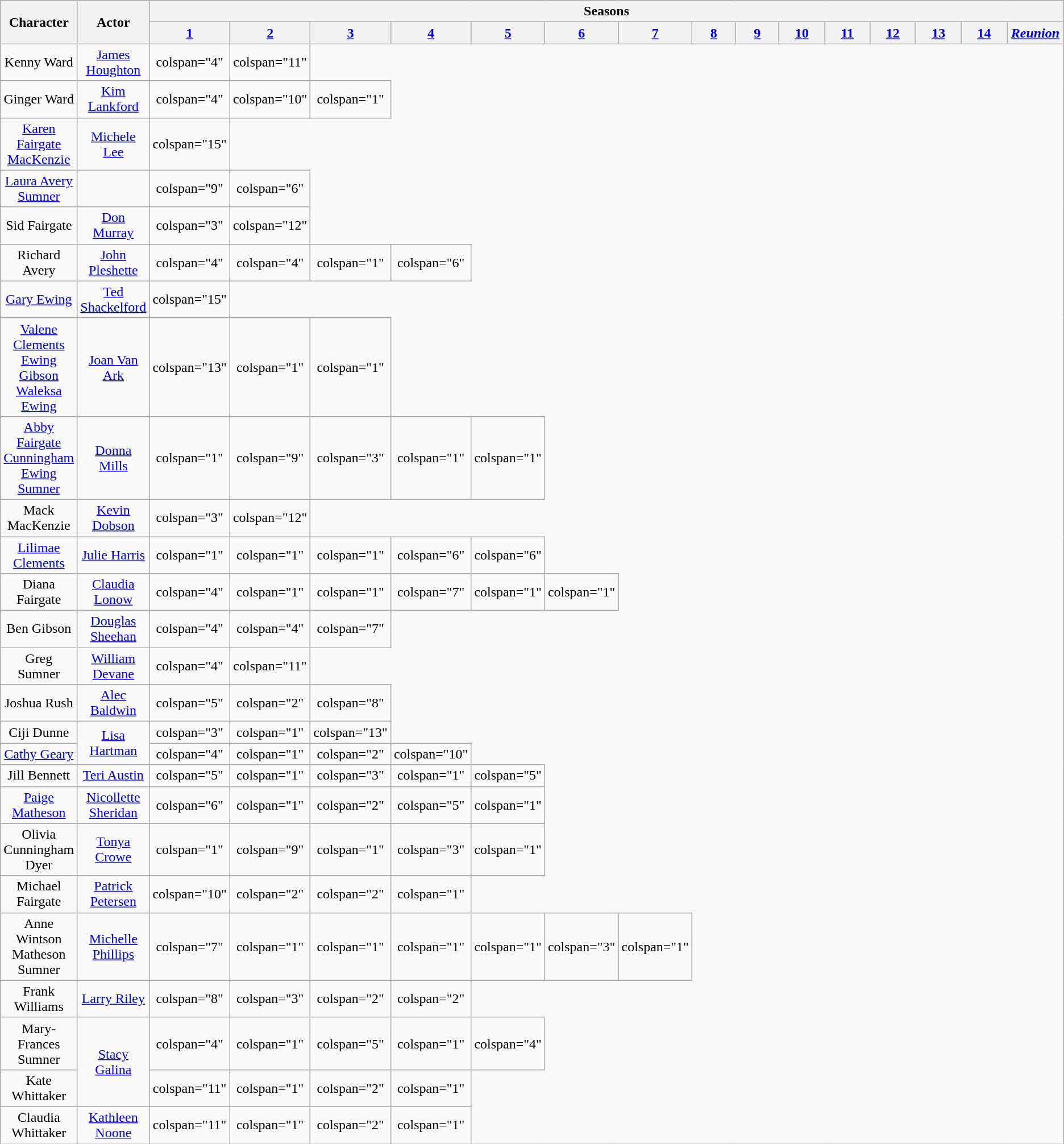<table class="wikitable sortable" style="text-align:center">
<tr>
<th rowspan="2">Character</th>
<th rowspan="2">Actor</th>
<th colspan="15">Seasons</th>
</tr>
<tr>
<th style="width:60px;"><a href='#'>1</a></th>
<th style="width:60px;"><a href='#'>2</a></th>
<th style="width:60px;"><a href='#'>3</a></th>
<th style="width:60px;"><a href='#'>4</a></th>
<th style="width:60px;"><a href='#'>5</a></th>
<th style="width:60px;"><a href='#'>6</a></th>
<th style="width:60px;"><a href='#'>7</a></th>
<th style="width:60px;"><a href='#'>8</a></th>
<th style="width:60px;"><a href='#'>9</a></th>
<th style="width:60px;"><a href='#'>10</a></th>
<th style="width:60px;"><a href='#'>11</a></th>
<th style="width:60px;"><a href='#'>12</a></th>
<th style="width:60px;"><a href='#'>13</a></th>
<th style="width:60px;"><a href='#'>14</a></th>
<th style="width:60px;"><em><a href='#'>Reunion</a></em></th>
</tr>
<tr>
<td>Kenny Ward</td>
<td><a href='#'>James Houghton</a></td>
<td>colspan="4" </td>
<td>colspan="11" </td>
</tr>
<tr>
<td>Ginger Ward</td>
<td><a href='#'>Kim Lankford</a></td>
<td>colspan="4" </td>
<td>colspan="10" </td>
<td>colspan="1" </td>
</tr>
<tr>
<td><a href='#'>Karen Fairgate MacKenzie</a></td>
<td><a href='#'>Michele Lee</a></td>
<td>colspan="15" </td>
</tr>
<tr>
<td><a href='#'>Laura Avery Sumner</a></td>
<td></td>
<td>colspan="9" </td>
<td>colspan="6" </td>
</tr>
<tr>
<td>Sid Fairgate</td>
<td><a href='#'>Don Murray</a></td>
<td>colspan="3" </td>
<td>colspan="12" </td>
</tr>
<tr>
<td>Richard Avery</td>
<td><a href='#'>John Pleshette</a></td>
<td>colspan="4" </td>
<td>colspan="4" </td>
<td>colspan="1" </td>
<td>colspan="6" </td>
</tr>
<tr>
<td><a href='#'>Gary Ewing</a></td>
<td><a href='#'>Ted Shackelford</a></td>
<td>colspan="15" </td>
</tr>
<tr>
<td><a href='#'>Valene Clements Ewing Gibson Waleksa Ewing</a></td>
<td><a href='#'>Joan Van Ark</a></td>
<td>colspan="13" </td>
<td>colspan="1" </td>
<td>colspan="1" </td>
</tr>
<tr>
<td><a href='#'>Abby Fairgate Cunningham Ewing Sumner</a></td>
<td><a href='#'>Donna Mills</a></td>
<td>colspan="1" </td>
<td>colspan="9" </td>
<td>colspan="3" </td>
<td>colspan="1" </td>
<td>colspan="1" </td>
</tr>
<tr>
<td>Mack MacKenzie</td>
<td><a href='#'>Kevin Dobson</a></td>
<td>colspan="3" </td>
<td>colspan="12" </td>
</tr>
<tr>
<td><a href='#'>Lilimae Clements</a></td>
<td><a href='#'>Julie Harris</a></td>
<td>colspan="1" </td>
<td>colspan="1" </td>
<td>colspan="1" </td>
<td>colspan="6" </td>
<td>colspan="6" </td>
</tr>
<tr>
<td>Diana Fairgate</td>
<td><a href='#'>Claudia Lonow</a></td>
<td>colspan="4" </td>
<td>colspan="1" </td>
<td>colspan="1" </td>
<td>colspan="7" </td>
<td>colspan="1" </td>
<td>colspan="1" </td>
</tr>
<tr>
<td>Ben Gibson</td>
<td><a href='#'>Douglas Sheehan</a></td>
<td>colspan="4" </td>
<td>colspan="4" </td>
<td>colspan="7" </td>
</tr>
<tr>
<td>Greg Sumner</td>
<td><a href='#'>William Devane</a></td>
<td>colspan="4" </td>
<td>colspan="11" </td>
</tr>
<tr>
<td>Joshua Rush</td>
<td><a href='#'>Alec Baldwin</a></td>
<td>colspan="5" </td>
<td>colspan="2" </td>
<td>colspan="8" </td>
</tr>
<tr>
<td>Ciji Dunne</td>
<td rowspan="2"><a href='#'>Lisa Hartman</a></td>
<td>colspan="3" </td>
<td>colspan="1" </td>
<td>colspan="13" </td>
</tr>
<tr>
<td><a href='#'>Cathy Geary</a></td>
<td>colspan="4" </td>
<td>colspan="1" </td>
<td>colspan="2" </td>
<td>colspan="10" </td>
</tr>
<tr>
<td>Jill Bennett</td>
<td><a href='#'>Teri Austin</a></td>
<td>colspan="5" </td>
<td>colspan="1" </td>
<td>colspan="3" </td>
<td>colspan="1" </td>
<td>colspan="5" </td>
</tr>
<tr>
<td><a href='#'>Paige Matheson</a></td>
<td><a href='#'>Nicollette Sheridan</a></td>
<td>colspan="6" </td>
<td>colspan="1" </td>
<td>colspan="2" </td>
<td>colspan="5" </td>
<td>colspan="1" </td>
</tr>
<tr>
<td>Olivia Cunningham Dyer</td>
<td><a href='#'>Tonya Crowe</a></td>
<td>colspan="1" </td>
<td>colspan="9" </td>
<td>colspan="1" </td>
<td>colspan="3" </td>
<td>colspan="1" </td>
</tr>
<tr>
<td>Michael Fairgate</td>
<td><a href='#'>Patrick Petersen</a></td>
<td>colspan="10" </td>
<td>colspan="2" </td>
<td>colspan="2" </td>
<td>colspan="1" </td>
</tr>
<tr>
<td>Anne Wintson Matheson Sumner</td>
<td><a href='#'>Michelle Phillips</a></td>
<td>colspan="7" </td>
<td>colspan="1" </td>
<td>colspan="1" </td>
<td>colspan="1" </td>
<td>colspan="1" </td>
<td>colspan="3" </td>
<td>colspan="1" </td>
</tr>
<tr>
<td>Frank Williams</td>
<td><a href='#'>Larry Riley</a></td>
<td>colspan="8" </td>
<td>colspan="3" </td>
<td>colspan="2" </td>
<td>colspan="2" </td>
</tr>
<tr>
<td>Mary-Frances Sumner</td>
<td rowspan="2"><a href='#'>Stacy Galina</a></td>
<td>colspan="4" </td>
<td>colspan="1" </td>
<td>colspan="5" </td>
<td>colspan="1" </td>
<td>colspan="4" </td>
</tr>
<tr>
<td>Kate Whittaker</td>
<td>colspan="11" </td>
<td>colspan="1" </td>
<td>colspan="2" </td>
<td>colspan="1" </td>
</tr>
<tr>
<td>Claudia Whittaker</td>
<td><a href='#'>Kathleen Noone</a></td>
<td>colspan="11" </td>
<td>colspan="1" </td>
<td>colspan="2"  </td>
<td>colspan="1" </td>
</tr>
</table>
